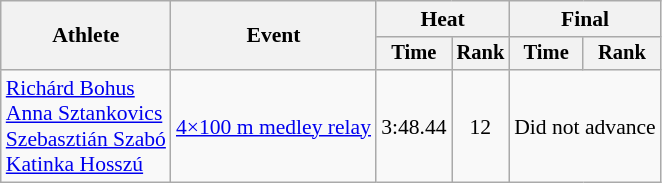<table class="wikitable" style="text-align:center; font-size:90%">
<tr>
<th rowspan=2>Athlete</th>
<th rowspan=2>Event</th>
<th colspan=2>Heat</th>
<th colspan=2>Final</th>
</tr>
<tr style="font-size:95%">
<th>Time</th>
<th>Rank</th>
<th>Time</th>
<th>Rank</th>
</tr>
<tr>
<td align=left><a href='#'>Richárd Bohus</a><br><a href='#'>Anna Sztankovics</a><br><a href='#'>Szebasztián Szabó</a><br><a href='#'>Katinka Hosszú</a></td>
<td align=left><a href='#'>4×100 m medley relay</a></td>
<td>3:48.44</td>
<td>12</td>
<td colspan=2>Did not advance</td>
</tr>
</table>
